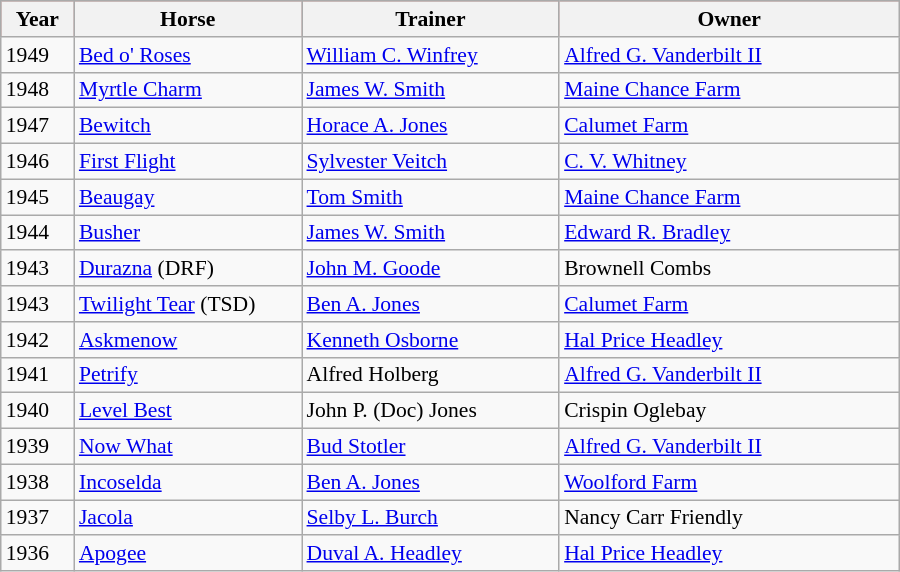<table class = "wikitable sortable" | border="1" cellpadding="0" style="border-collapse: collapse; font-size:90%">
<tr style="background:#b94e48; text-align:center;">
<th style="width:42px;"><strong>Year</strong><br></th>
<th style="width:145px;"><strong>Horse</strong><br></th>
<th style="width:165px;"><strong>Trainer</strong><br></th>
<th style="width:220px;"><strong>Owner</strong></th>
</tr>
<tr>
<td>1949</td>
<td><a href='#'>Bed o' Roses</a></td>
<td><a href='#'>William C. Winfrey</a></td>
<td><a href='#'>Alfred G. Vanderbilt II</a></td>
</tr>
<tr>
<td>1948</td>
<td><a href='#'>Myrtle Charm</a></td>
<td><a href='#'>James W. Smith</a></td>
<td><a href='#'>Maine Chance Farm</a></td>
</tr>
<tr>
<td>1947</td>
<td><a href='#'>Bewitch</a></td>
<td><a href='#'>Horace A. Jones</a></td>
<td><a href='#'>Calumet Farm</a></td>
</tr>
<tr>
<td>1946</td>
<td><a href='#'>First Flight</a></td>
<td><a href='#'>Sylvester Veitch</a></td>
<td><a href='#'>C. V. Whitney</a></td>
</tr>
<tr>
<td>1945</td>
<td><a href='#'>Beaugay</a></td>
<td><a href='#'>Tom Smith</a></td>
<td><a href='#'>Maine Chance Farm</a></td>
</tr>
<tr>
<td>1944</td>
<td><a href='#'>Busher</a></td>
<td><a href='#'>James W. Smith</a></td>
<td><a href='#'>Edward R. Bradley</a></td>
</tr>
<tr>
<td>1943</td>
<td><a href='#'>Durazna</a> (DRF)</td>
<td><a href='#'>John M. Goode</a></td>
<td>Brownell Combs</td>
</tr>
<tr>
<td>1943</td>
<td><a href='#'>Twilight Tear</a> (TSD)</td>
<td><a href='#'>Ben A. Jones</a></td>
<td><a href='#'>Calumet Farm</a></td>
</tr>
<tr>
<td>1942</td>
<td><a href='#'>Askmenow</a></td>
<td><a href='#'>Kenneth Osborne</a></td>
<td><a href='#'>Hal Price Headley</a></td>
</tr>
<tr>
<td>1941</td>
<td><a href='#'>Petrify</a></td>
<td>Alfred Holberg</td>
<td><a href='#'>Alfred G. Vanderbilt II</a></td>
</tr>
<tr>
<td>1940</td>
<td><a href='#'>Level Best</a></td>
<td>John P. (Doc) Jones</td>
<td>Crispin Oglebay</td>
</tr>
<tr>
<td>1939</td>
<td><a href='#'>Now What</a></td>
<td><a href='#'>Bud Stotler</a></td>
<td><a href='#'>Alfred G. Vanderbilt II</a></td>
</tr>
<tr>
<td>1938</td>
<td><a href='#'>Incoselda</a></td>
<td><a href='#'>Ben A. Jones</a></td>
<td><a href='#'>Woolford Farm</a></td>
</tr>
<tr>
<td>1937</td>
<td><a href='#'>Jacola</a></td>
<td><a href='#'>Selby L. Burch</a></td>
<td>Nancy Carr Friendly</td>
</tr>
<tr>
<td>1936</td>
<td><a href='#'>Apogee</a></td>
<td><a href='#'>Duval A. Headley</a></td>
<td><a href='#'>Hal Price Headley</a></td>
</tr>
</table>
